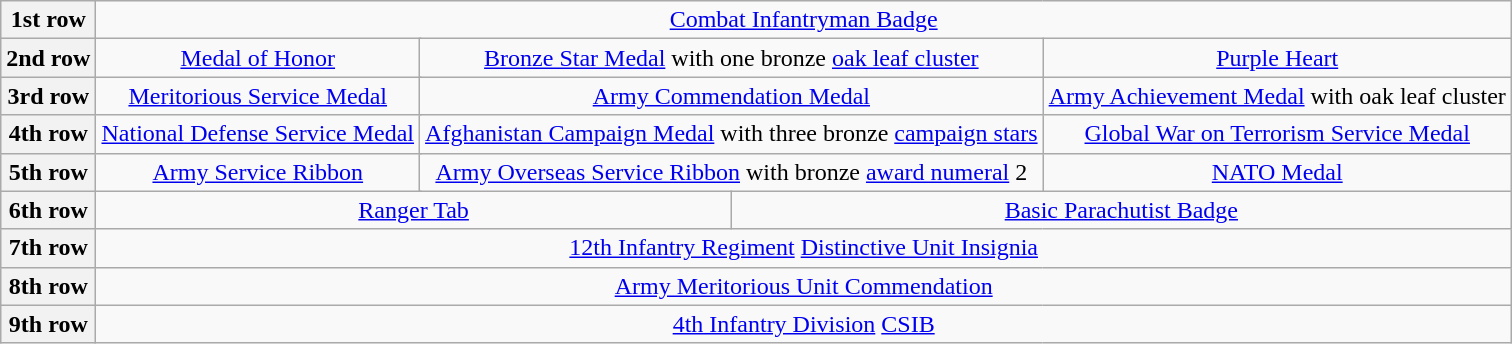<table class="wikitable" style="margin:1em auto; text-align:center;">
<tr>
<th>1st row</th>
<td colspan="6"><a href='#'>Combat Infantryman Badge</a></td>
</tr>
<tr>
<th>2nd row</th>
<td colspan="2"><a href='#'>Medal of Honor</a></td>
<td colspan="2"><a href='#'>Bronze Star Medal</a> with one bronze <a href='#'>oak leaf cluster</a></td>
<td colspan="2"><a href='#'>Purple Heart</a></td>
</tr>
<tr>
<th>3rd row</th>
<td colspan="2"><a href='#'>Meritorious Service Medal</a></td>
<td colspan="2"><a href='#'>Army Commendation Medal</a></td>
<td colspan="2"><a href='#'>Army Achievement Medal</a> with oak leaf cluster</td>
</tr>
<tr>
<th>4th row</th>
<td colspan="2"><a href='#'>National Defense Service Medal</a></td>
<td colspan="2"><a href='#'>Afghanistan Campaign Medal</a> with three bronze <a href='#'>campaign stars</a></td>
<td colspan="2"><a href='#'>Global War on Terrorism Service Medal</a></td>
</tr>
<tr>
<th>5th row</th>
<td colspan="2"><a href='#'>Army Service Ribbon</a></td>
<td colspan="2"><a href='#'>Army Overseas Service Ribbon</a> with bronze <a href='#'>award numeral</a> 2</td>
<td colspan="2"><a href='#'>NATO Medal</a></td>
</tr>
<tr>
<th>6th row</th>
<td colspan="3"><a href='#'>Ranger Tab</a></td>
<td colspan="3"><a href='#'>Basic Parachutist Badge</a></td>
</tr>
<tr>
<th>7th row</th>
<td colspan="6"><a href='#'>12th Infantry Regiment</a> <a href='#'>Distinctive Unit Insignia</a></td>
</tr>
<tr>
<th>8th row</th>
<td colspan="6"><a href='#'>Army Meritorious Unit Commendation</a></td>
</tr>
<tr>
<th>9th row</th>
<td colspan="6"><a href='#'>4th Infantry Division</a> <a href='#'>CSIB</a></td>
</tr>
</table>
